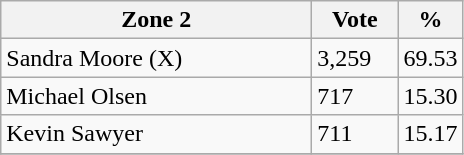<table class="wikitable">
<tr>
<th bgcolor="#DDDDFF" width="200px">Zone 2</th>
<th bgcolor="#DDDDFF" width="50px">Vote</th>
<th bgcolor="#DDDDFF" width="30px">%</th>
</tr>
<tr>
<td>Sandra Moore (X)</td>
<td>3,259</td>
<td>69.53</td>
</tr>
<tr>
<td>Michael Olsen</td>
<td>717</td>
<td>15.30</td>
</tr>
<tr>
<td>Kevin Sawyer</td>
<td>711</td>
<td>15.17</td>
</tr>
<tr>
</tr>
</table>
